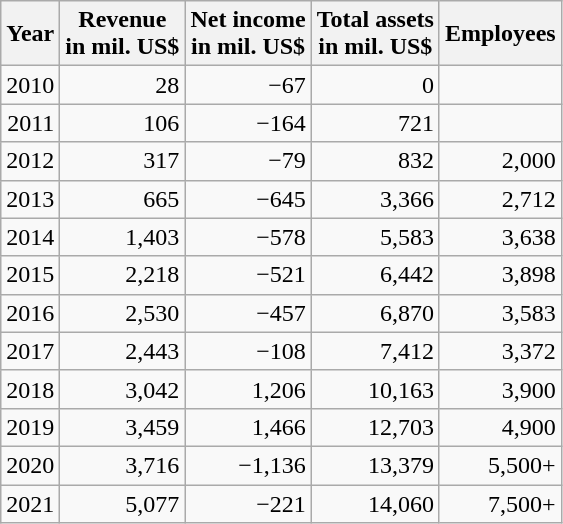<table class="wikitable float-left" style="text-align: right;">
<tr>
<th>Year</th>
<th>Revenue<br>in mil. US$</th>
<th>Net income<br>in mil. US$</th>
<th>Total assets<br>in mil. US$</th>
<th>Employees</th>
</tr>
<tr>
<td>2010</td>
<td>28</td>
<td>−67</td>
<td>0</td>
<td></td>
</tr>
<tr>
<td>2011</td>
<td>106</td>
<td>−164</td>
<td>721</td>
<td></td>
</tr>
<tr>
<td>2012</td>
<td>317</td>
<td>−79</td>
<td>832</td>
<td>2,000</td>
</tr>
<tr>
<td>2013</td>
<td>665</td>
<td>−645</td>
<td>3,366</td>
<td>2,712</td>
</tr>
<tr>
<td>2014</td>
<td>1,403</td>
<td>−578</td>
<td>5,583</td>
<td>3,638</td>
</tr>
<tr>
<td>2015</td>
<td>2,218</td>
<td>−521</td>
<td>6,442</td>
<td>3,898</td>
</tr>
<tr>
<td>2016</td>
<td>2,530</td>
<td>−457</td>
<td>6,870</td>
<td>3,583</td>
</tr>
<tr>
<td>2017</td>
<td>2,443</td>
<td>−108</td>
<td>7,412</td>
<td>3,372</td>
</tr>
<tr>
<td>2018</td>
<td>3,042</td>
<td>1,206</td>
<td>10,163</td>
<td>3,900</td>
</tr>
<tr>
<td>2019</td>
<td>3,459</td>
<td>1,466</td>
<td>12,703</td>
<td>4,900</td>
</tr>
<tr>
<td>2020</td>
<td>3,716</td>
<td>−1,136</td>
<td>13,379</td>
<td>5,500+</td>
</tr>
<tr>
<td>2021</td>
<td>5,077</td>
<td>−221</td>
<td>14,060</td>
<td>7,500+</td>
</tr>
</table>
